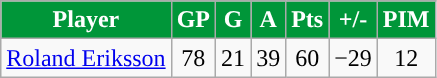<table class="wikitable sortable">
<tr align=center>
<th style="color:white; background:#009639; ">Player</th>
<th style="color:white; background:#009639; ">GP</th>
<th style="color:white; background:#009639; ">G</th>
<th style="color:white; background:#009639; ">A</th>
<th style="color:white; background:#009639; ">Pts</th>
<th style="color:white; background:#009639; ">+/-</th>
<th style="color:white; background:#009639; ">PIM</th>
</tr>
<tr align=center>
<td><a href='#'>Roland Eriksson</a></td>
<td>78</td>
<td>21</td>
<td>39</td>
<td>60</td>
<td>−29</td>
<td>12</td>
</tr>
</table>
